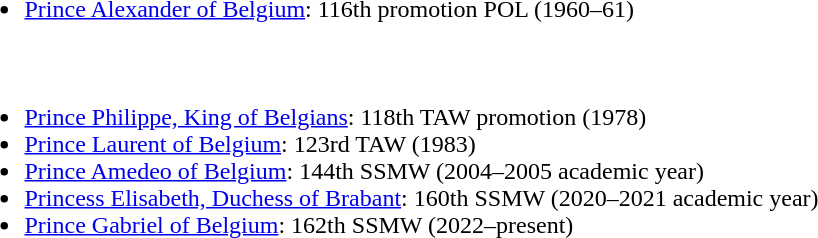<table>
<tr>
<td></td>
<td><br><ul><li><a href='#'>Prince Alexander of Belgium</a>: 116th promotion POL (1960–61)</li></ul></td>
</tr>
<tr>
<td></td>
<td><br><ul><li><a href='#'>Prince Philippe, King of Belgians</a>: 118th TAW promotion (1978)</li><li><a href='#'>Prince Laurent of Belgium</a>: 123rd TAW (1983)</li><li><a href='#'>Prince Amedeo of Belgium</a>: 144th SSMW (2004–2005 academic year)</li><li><a href='#'>Princess Elisabeth, Duchess of Brabant</a>: 160th SSMW (2020–2021 academic year)</li><li><a href='#'>Prince Gabriel of Belgium</a>: 162th SSMW (2022–present)</li></ul></td>
</tr>
</table>
